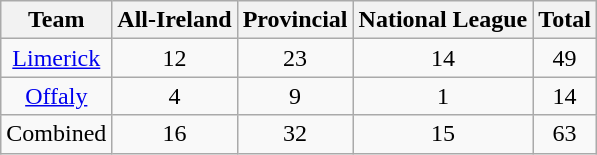<table class="wikitable" style="text-align:center;">
<tr>
<th>Team</th>
<th>All-Ireland</th>
<th>Provincial</th>
<th>National League</th>
<th>Total</th>
</tr>
<tr |>
<td><a href='#'>Limerick</a></td>
<td>12</td>
<td>23</td>
<td>14</td>
<td>49</td>
</tr>
<tr>
<td><a href='#'>Offaly</a></td>
<td>4</td>
<td>9</td>
<td>1</td>
<td>14</td>
</tr>
<tr>
<td>Combined</td>
<td>16</td>
<td>32</td>
<td>15</td>
<td>63</td>
</tr>
</table>
